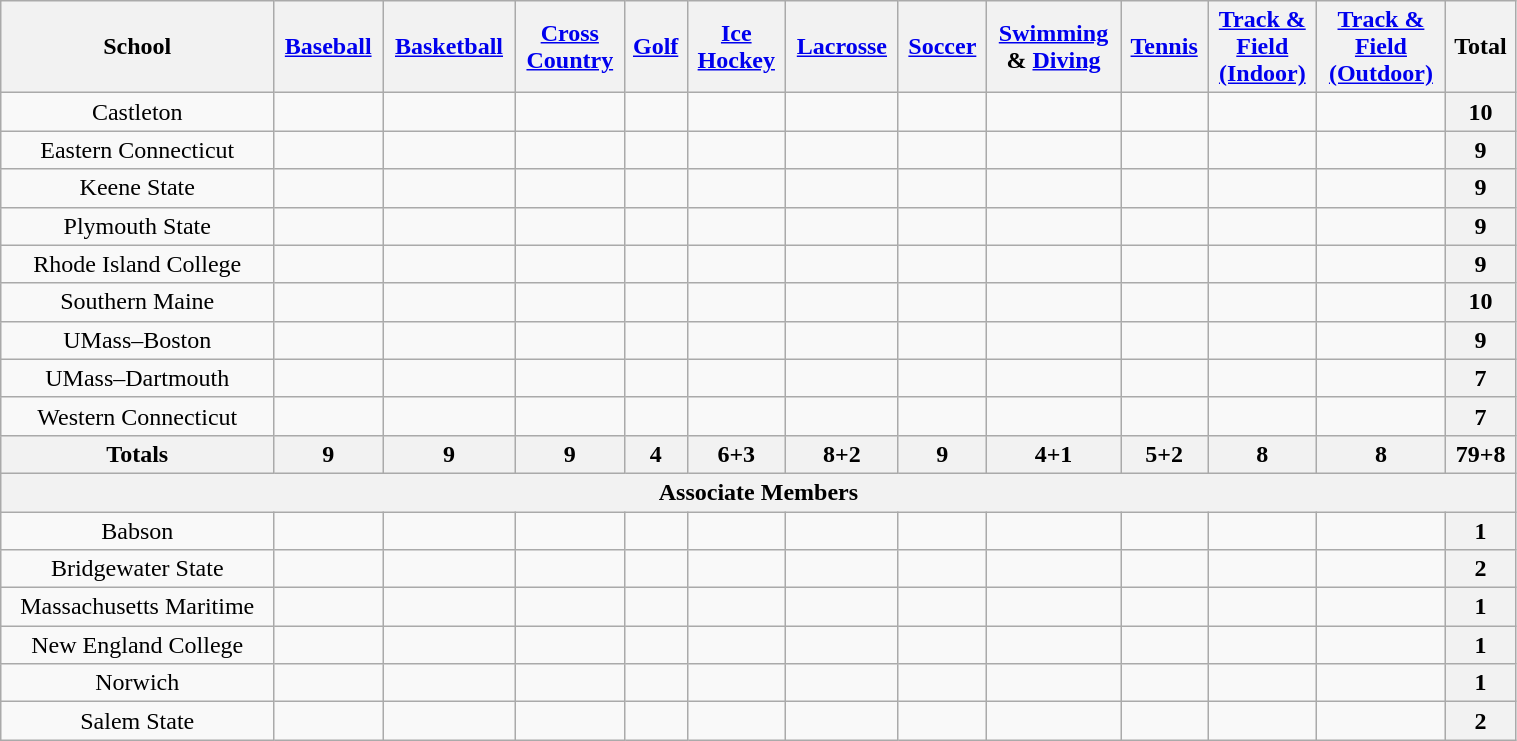<table class="wikitable" style="text-align:center; width:80%;">
<tr>
<th>School</th>
<th><a href='#'>Baseball</a></th>
<th><a href='#'>Basketball</a></th>
<th><a href='#'>Cross<br>Country</a></th>
<th><a href='#'>Golf</a></th>
<th><a href='#'>Ice<br>Hockey</a></th>
<th><a href='#'>Lacrosse</a></th>
<th><a href='#'>Soccer</a></th>
<th><a href='#'>Swimming</a><br>& <a href='#'>Diving</a></th>
<th><a href='#'>Tennis</a></th>
<th><a href='#'>Track &<br>Field<br>(Indoor)</a></th>
<th><a href='#'>Track &<br>Field<br>(Outdoor)</a></th>
<th>Total</th>
</tr>
<tr style="text-align:center">
<td>Castleton</td>
<td></td>
<td></td>
<td></td>
<td></td>
<td></td>
<td></td>
<td></td>
<td></td>
<td></td>
<td></td>
<td></td>
<th>10</th>
</tr>
<tr style="text-align:center">
<td>Eastern Connecticut</td>
<td></td>
<td></td>
<td></td>
<td></td>
<td></td>
<td></td>
<td></td>
<td></td>
<td></td>
<td></td>
<td></td>
<th>9</th>
</tr>
<tr style="text-align:center">
<td>Keene State</td>
<td></td>
<td></td>
<td></td>
<td></td>
<td></td>
<td></td>
<td></td>
<td></td>
<td></td>
<td></td>
<td></td>
<th>9</th>
</tr>
<tr style="text-align:center">
<td>Plymouth State</td>
<td></td>
<td></td>
<td></td>
<td></td>
<td></td>
<td></td>
<td></td>
<td></td>
<td></td>
<td></td>
<td></td>
<th>9</th>
</tr>
<tr style="text-align:center">
<td>Rhode Island College</td>
<td></td>
<td></td>
<td></td>
<td></td>
<td></td>
<td></td>
<td></td>
<td></td>
<td></td>
<td></td>
<td></td>
<th>9</th>
</tr>
<tr style="text-align:center">
<td>Southern Maine</td>
<td></td>
<td></td>
<td></td>
<td></td>
<td></td>
<td></td>
<td></td>
<td></td>
<td></td>
<td></td>
<td></td>
<th>10</th>
</tr>
<tr style="text-align:center">
<td>UMass–Boston</td>
<td></td>
<td></td>
<td></td>
<td></td>
<td></td>
<td></td>
<td></td>
<td></td>
<td></td>
<td></td>
<td></td>
<th>9</th>
</tr>
<tr style="text-align:center">
<td>UMass–Dartmouth</td>
<td></td>
<td></td>
<td></td>
<td></td>
<td></td>
<td></td>
<td></td>
<td></td>
<td></td>
<td></td>
<td></td>
<th>7</th>
</tr>
<tr style="text-align:center">
<td>Western Connecticut</td>
<td></td>
<td></td>
<td></td>
<td></td>
<td></td>
<td></td>
<td></td>
<td></td>
<td></td>
<td></td>
<td></td>
<th>7</th>
</tr>
<tr style="text-align:center">
<th>Totals</th>
<th>9</th>
<th>9</th>
<th>9</th>
<th>4</th>
<th>6+3</th>
<th>8+2</th>
<th>9</th>
<th>4+1</th>
<th>5+2</th>
<th>8</th>
<th>8</th>
<th>79+8</th>
</tr>
<tr>
<th colspan="13">Associate Members</th>
</tr>
<tr>
<td>Babson</td>
<td></td>
<td></td>
<td></td>
<td></td>
<td></td>
<td></td>
<td></td>
<td></td>
<td></td>
<td></td>
<td></td>
<th>1</th>
</tr>
<tr>
<td>Bridgewater State</td>
<td></td>
<td></td>
<td></td>
<td></td>
<td></td>
<td></td>
<td></td>
<td></td>
<td></td>
<td></td>
<td></td>
<th>2</th>
</tr>
<tr>
<td>Massachusetts Maritime</td>
<td></td>
<td></td>
<td></td>
<td></td>
<td></td>
<td></td>
<td></td>
<td></td>
<td></td>
<td></td>
<td></td>
<th>1</th>
</tr>
<tr>
<td>New England College</td>
<td></td>
<td></td>
<td></td>
<td></td>
<td></td>
<td></td>
<td></td>
<td></td>
<td></td>
<td></td>
<td></td>
<th>1</th>
</tr>
<tr>
<td>Norwich</td>
<td></td>
<td></td>
<td></td>
<td></td>
<td></td>
<td></td>
<td></td>
<td></td>
<td></td>
<td></td>
<td></td>
<th>1</th>
</tr>
<tr>
<td>Salem State</td>
<td></td>
<td></td>
<td></td>
<td></td>
<td></td>
<td></td>
<td></td>
<td></td>
<td></td>
<td></td>
<td></td>
<th>2</th>
</tr>
</table>
